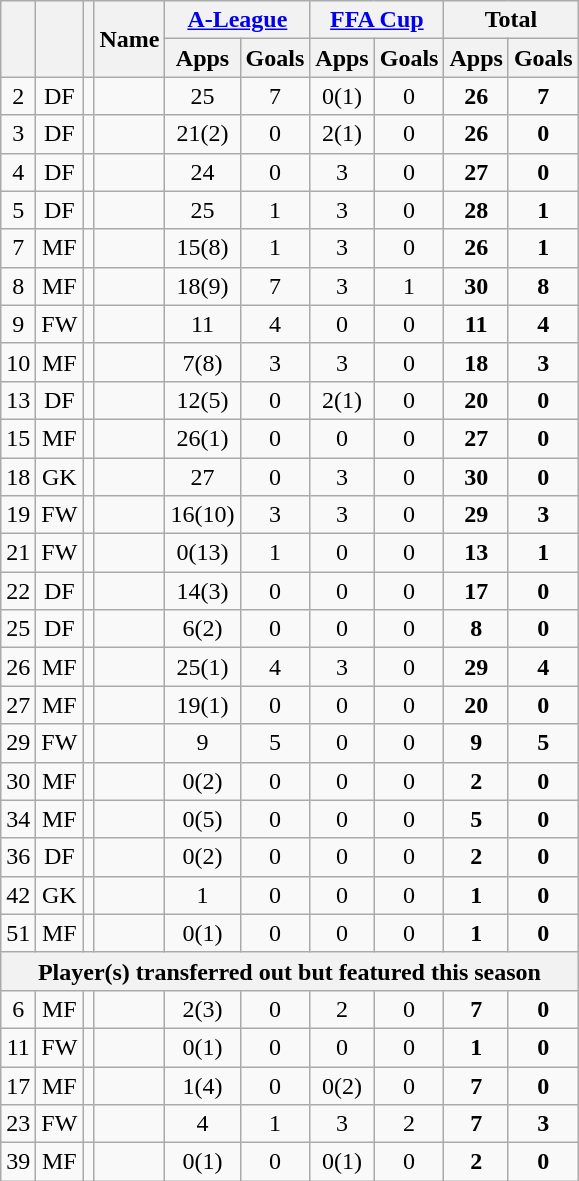<table class="wikitable sortable" style="text-align:center">
<tr>
<th rowspan="2"></th>
<th rowspan="2"></th>
<th rowspan="2"></th>
<th rowspan="2">Name</th>
<th colspan="2"><a href='#'>A-League</a></th>
<th colspan="2"><a href='#'>FFA Cup</a></th>
<th colspan="2">Total</th>
</tr>
<tr>
<th>Apps</th>
<th>Goals</th>
<th>Apps</th>
<th>Goals</th>
<th>Apps</th>
<th>Goals</th>
</tr>
<tr>
<td>2</td>
<td>DF</td>
<td></td>
<td align="left"></td>
<td>25</td>
<td>7</td>
<td>0(1)</td>
<td>0</td>
<td><strong>26</strong></td>
<td><strong>7</strong></td>
</tr>
<tr>
<td>3</td>
<td>DF</td>
<td></td>
<td align="left"></td>
<td>21(2)</td>
<td>0</td>
<td>2(1)</td>
<td>0</td>
<td><strong>26</strong></td>
<td><strong>0</strong></td>
</tr>
<tr>
<td>4</td>
<td>DF</td>
<td></td>
<td align="left"></td>
<td>24</td>
<td>0</td>
<td>3</td>
<td>0</td>
<td><strong>27</strong></td>
<td><strong>0</strong></td>
</tr>
<tr>
<td>5</td>
<td>DF</td>
<td></td>
<td align="left"></td>
<td>25</td>
<td>1</td>
<td>3</td>
<td>0</td>
<td><strong>28</strong></td>
<td><strong>1</strong></td>
</tr>
<tr>
<td>7</td>
<td>MF</td>
<td></td>
<td align="left"></td>
<td>15(8)</td>
<td>1</td>
<td>3</td>
<td>0</td>
<td><strong>26</strong></td>
<td><strong>1</strong></td>
</tr>
<tr>
<td>8</td>
<td>MF</td>
<td></td>
<td align="left"></td>
<td>18(9)</td>
<td>7</td>
<td>3</td>
<td>1</td>
<td><strong>30</strong></td>
<td><strong>8</strong></td>
</tr>
<tr>
<td>9</td>
<td>FW</td>
<td></td>
<td align="left"></td>
<td>11</td>
<td>4</td>
<td>0</td>
<td>0</td>
<td><strong>11</strong></td>
<td><strong>4</strong></td>
</tr>
<tr>
<td>10</td>
<td>MF</td>
<td></td>
<td align="left"></td>
<td>7(8)</td>
<td>3</td>
<td>3</td>
<td>0</td>
<td><strong>18</strong></td>
<td><strong>3</strong></td>
</tr>
<tr>
<td>13</td>
<td>DF</td>
<td></td>
<td align="left"></td>
<td>12(5)</td>
<td>0</td>
<td>2(1)</td>
<td>0</td>
<td><strong>20</strong></td>
<td><strong>0</strong></td>
</tr>
<tr>
<td>15</td>
<td>MF</td>
<td></td>
<td align="left"></td>
<td>26(1)</td>
<td>0</td>
<td>0</td>
<td>0</td>
<td><strong>27</strong></td>
<td><strong>0</strong></td>
</tr>
<tr>
<td>18</td>
<td>GK</td>
<td></td>
<td align="left"></td>
<td>27</td>
<td>0</td>
<td>3</td>
<td>0</td>
<td><strong>30</strong></td>
<td><strong>0</strong></td>
</tr>
<tr>
<td>19</td>
<td>FW</td>
<td></td>
<td align="left"></td>
<td>16(10)</td>
<td>3</td>
<td>3</td>
<td>0</td>
<td><strong>29</strong></td>
<td><strong>3</strong></td>
</tr>
<tr>
<td>21</td>
<td>FW</td>
<td></td>
<td align="left"></td>
<td>0(13)</td>
<td>1</td>
<td>0</td>
<td>0</td>
<td><strong>13</strong></td>
<td><strong>1</strong></td>
</tr>
<tr>
<td>22</td>
<td>DF</td>
<td></td>
<td align="left"></td>
<td>14(3)</td>
<td>0</td>
<td>0</td>
<td>0</td>
<td><strong>17</strong></td>
<td><strong>0</strong></td>
</tr>
<tr>
<td>25</td>
<td>DF</td>
<td></td>
<td align="left"></td>
<td>6(2)</td>
<td>0</td>
<td>0</td>
<td>0</td>
<td><strong>8</strong></td>
<td><strong>0</strong></td>
</tr>
<tr>
<td>26</td>
<td>MF</td>
<td></td>
<td align="left"></td>
<td>25(1)</td>
<td>4</td>
<td>3</td>
<td>0</td>
<td><strong>29</strong></td>
<td><strong>4</strong></td>
</tr>
<tr>
<td>27</td>
<td>MF</td>
<td></td>
<td align="left"></td>
<td>19(1)</td>
<td>0</td>
<td>0</td>
<td>0</td>
<td><strong>20</strong></td>
<td><strong>0</strong></td>
</tr>
<tr>
<td>29</td>
<td>FW</td>
<td></td>
<td align="left"></td>
<td>9</td>
<td>5</td>
<td>0</td>
<td>0</td>
<td><strong>9</strong></td>
<td><strong>5</strong></td>
</tr>
<tr>
<td>30</td>
<td>MF</td>
<td></td>
<td align="left"></td>
<td>0(2)</td>
<td>0</td>
<td>0</td>
<td>0</td>
<td><strong>2</strong></td>
<td><strong>0</strong></td>
</tr>
<tr>
<td>34</td>
<td>MF</td>
<td></td>
<td align="left"></td>
<td>0(5)</td>
<td>0</td>
<td>0</td>
<td>0</td>
<td><strong>5</strong></td>
<td><strong>0</strong></td>
</tr>
<tr>
<td>36</td>
<td>DF</td>
<td></td>
<td align="left"></td>
<td>0(2)</td>
<td>0</td>
<td>0</td>
<td>0</td>
<td><strong>2</strong></td>
<td><strong>0</strong></td>
</tr>
<tr>
<td>42</td>
<td>GK</td>
<td></td>
<td align="left"></td>
<td>1</td>
<td>0</td>
<td>0</td>
<td>0</td>
<td><strong>1</strong></td>
<td><strong>0</strong></td>
</tr>
<tr>
<td>51</td>
<td>MF</td>
<td></td>
<td align="left"></td>
<td>0(1)</td>
<td>0</td>
<td>0</td>
<td>0</td>
<td><strong>1</strong></td>
<td><strong>0</strong></td>
</tr>
<tr>
<th colspan="10">Player(s) transferred out but featured this season</th>
</tr>
<tr>
<td>6</td>
<td>MF</td>
<td></td>
<td align="left"></td>
<td>2(3)</td>
<td>0</td>
<td>2</td>
<td>0</td>
<td><strong>7</strong></td>
<td><strong>0</strong></td>
</tr>
<tr>
<td>11</td>
<td>FW</td>
<td></td>
<td align="left"></td>
<td>0(1)</td>
<td>0</td>
<td>0</td>
<td>0</td>
<td><strong>1</strong></td>
<td><strong>0</strong></td>
</tr>
<tr>
<td>17</td>
<td>MF</td>
<td></td>
<td align="left"></td>
<td>1(4)</td>
<td>0</td>
<td>0(2)</td>
<td>0</td>
<td><strong>7</strong></td>
<td><strong>0</strong></td>
</tr>
<tr>
<td>23</td>
<td>FW</td>
<td></td>
<td align="left"></td>
<td>4</td>
<td>1</td>
<td>3</td>
<td>2</td>
<td><strong>7</strong></td>
<td><strong>3</strong></td>
</tr>
<tr>
<td>39</td>
<td>MF</td>
<td></td>
<td align="left"></td>
<td>0(1)</td>
<td>0</td>
<td>0(1)</td>
<td>0</td>
<td><strong>2</strong></td>
<td><strong>0</strong></td>
</tr>
</table>
